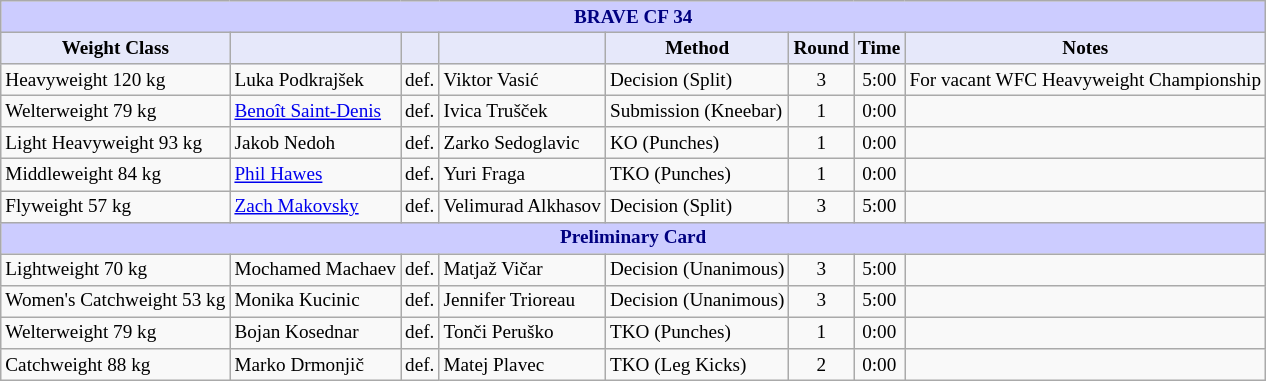<table class="wikitable" style="font-size: 80%;">
<tr>
<th colspan="8" style="background-color: #ccf; color: #000080; text-align: center;"><strong>BRAVE CF 34</strong></th>
</tr>
<tr>
<th colspan="1" style="background-color: #E6E8FA; color: #000000; text-align: center;">Weight Class</th>
<th colspan="1" style="background-color: #E6E8FA; color: #000000; text-align: center;"></th>
<th colspan="1" style="background-color: #E6E8FA; color: #000000; text-align: center;"></th>
<th colspan="1" style="background-color: #E6E8FA; color: #000000; text-align: center;"></th>
<th colspan="1" style="background-color: #E6E8FA; color: #000000; text-align: center;">Method</th>
<th colspan="1" style="background-color: #E6E8FA; color: #000000; text-align: center;">Round</th>
<th colspan="1" style="background-color: #E6E8FA; color: #000000; text-align: center;">Time</th>
<th colspan="1" style="background-color: #E6E8FA; color: #000000; text-align: center;">Notes</th>
</tr>
<tr>
<td>Heavyweight 120 kg</td>
<td> Luka Podkrajšek</td>
<td>def.</td>
<td> Viktor Vasić</td>
<td>Decision (Split)</td>
<td align=center>3</td>
<td align=center>5:00</td>
<td>For vacant WFC Heavyweight Championship</td>
</tr>
<tr>
<td>Welterweight 79 kg</td>
<td> <a href='#'>Benoît Saint-Denis</a></td>
<td>def.</td>
<td> Ivica Trušček</td>
<td>Submission (Kneebar)</td>
<td align=center>1</td>
<td align=center>0:00</td>
<td></td>
</tr>
<tr>
<td>Light Heavyweight 93 kg</td>
<td> Jakob Nedoh</td>
<td>def.</td>
<td> Zarko Sedoglavic</td>
<td>KO (Punches)</td>
<td align=center>1</td>
<td align=center>0:00</td>
<td></td>
</tr>
<tr>
<td>Middleweight 84 kg</td>
<td> <a href='#'>Phil Hawes</a></td>
<td>def.</td>
<td> Yuri Fraga</td>
<td>TKO (Punches)</td>
<td align=center>1</td>
<td align=center>0:00</td>
<td></td>
</tr>
<tr>
<td>Flyweight 57 kg</td>
<td> <a href='#'>Zach Makovsky</a></td>
<td>def.</td>
<td> Velimurad Alkhasov</td>
<td>Decision (Split)</td>
<td align=center>3</td>
<td align=center>5:00</td>
<td></td>
</tr>
<tr>
<th colspan="8" style="background-color: #ccf; color: #000080; text-align: center;"><strong>Preliminary Card</strong></th>
</tr>
<tr>
<td>Lightweight 70 kg</td>
<td> Mochamed Machaev</td>
<td>def.</td>
<td> Matjaž Vičar</td>
<td>Decision (Unanimous)</td>
<td align=center>3</td>
<td align=center>5:00</td>
<td></td>
</tr>
<tr>
<td>Women's Catchweight 53 kg</td>
<td> Monika Kucinic</td>
<td>def.</td>
<td> Jennifer Trioreau</td>
<td>Decision (Unanimous)</td>
<td align=center>3</td>
<td align=center>5:00</td>
<td></td>
</tr>
<tr>
<td>Welterweight 79 kg</td>
<td> Bojan Kosednar</td>
<td>def.</td>
<td> Tonči Peruško</td>
<td>TKO (Punches)</td>
<td align=center>1</td>
<td align=center>0:00</td>
<td></td>
</tr>
<tr>
<td>Catchweight 88 kg</td>
<td> Marko Drmonjič</td>
<td>def.</td>
<td> Matej Plavec</td>
<td>TKO (Leg Kicks)</td>
<td align=center>2</td>
<td align=center>0:00</td>
<td></td>
</tr>
</table>
